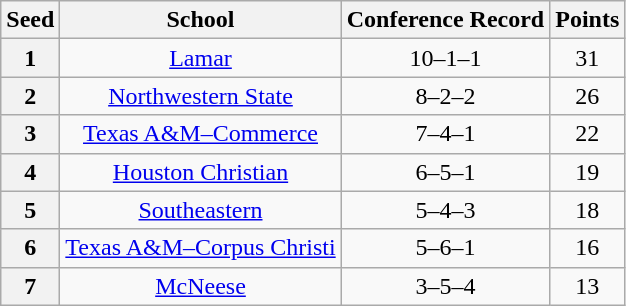<table class="wikitable" style="text-align:center">
<tr>
<th>Seed</th>
<th>School</th>
<th>Conference Record</th>
<th>Points</th>
</tr>
<tr>
<th>1</th>
<td><a href='#'>Lamar</a></td>
<td>10–1–1</td>
<td>31</td>
</tr>
<tr>
<th>2</th>
<td><a href='#'>Northwestern State</a></td>
<td>8–2–2</td>
<td>26</td>
</tr>
<tr>
<th>3</th>
<td><a href='#'>Texas A&M–Commerce</a></td>
<td>7–4–1</td>
<td>22</td>
</tr>
<tr>
<th>4</th>
<td><a href='#'>Houston Christian</a></td>
<td>6–5–1</td>
<td>19</td>
</tr>
<tr>
<th>5</th>
<td><a href='#'>Southeastern</a></td>
<td>5–4–3</td>
<td>18</td>
</tr>
<tr>
<th>6</th>
<td><a href='#'>Texas A&M–Corpus Christi</a></td>
<td>5–6–1</td>
<td>16</td>
</tr>
<tr>
<th>7</th>
<td><a href='#'>McNeese</a></td>
<td>3–5–4</td>
<td>13</td>
</tr>
</table>
